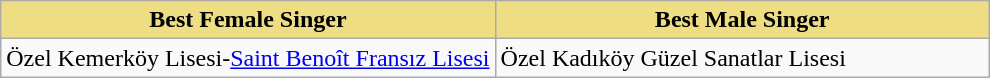<table class=wikitable>
<tr>
<th style="background:#EEDD82; width:50%">Best Female Singer</th>
<th style="background:#EEDD82; width:50%">Best Male Singer</th>
</tr>
<tr>
<td valign="top">Özel Kemerköy Lisesi-<a href='#'>Saint Benoît Fransız Lisesi</a></td>
<td valign="top">Özel Kadıköy Güzel Sanatlar Lisesi</td>
</tr>
</table>
